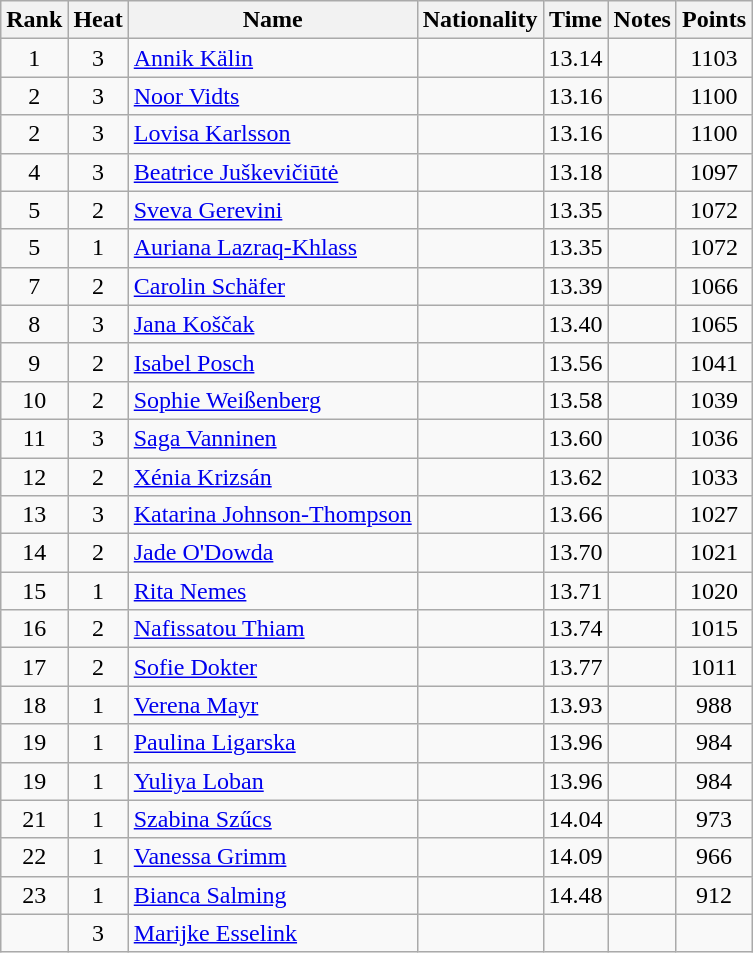<table class="wikitable sortable" style="text-align:center">
<tr>
<th>Rank</th>
<th>Heat</th>
<th>Name</th>
<th>Nationality</th>
<th>Time</th>
<th>Notes</th>
<th>Points</th>
</tr>
<tr>
<td>1</td>
<td>3</td>
<td align=left><a href='#'>Annik Kälin</a></td>
<td align=left></td>
<td>13.14</td>
<td></td>
<td>1103</td>
</tr>
<tr>
<td>2</td>
<td>3</td>
<td align=left><a href='#'>Noor Vidts</a></td>
<td align=left></td>
<td>13.16</td>
<td></td>
<td>1100</td>
</tr>
<tr>
<td>2</td>
<td>3</td>
<td align=left><a href='#'>Lovisa Karlsson</a></td>
<td align=left></td>
<td>13.16</td>
<td></td>
<td>1100</td>
</tr>
<tr>
<td>4</td>
<td>3</td>
<td align=left><a href='#'>Beatrice Juškevičiūtė</a></td>
<td align=left></td>
<td>13.18</td>
<td></td>
<td>1097</td>
</tr>
<tr>
<td>5</td>
<td>2</td>
<td align=left><a href='#'>Sveva Gerevini</a></td>
<td align=left></td>
<td>13.35</td>
<td></td>
<td>1072</td>
</tr>
<tr>
<td>5</td>
<td>1</td>
<td align=left><a href='#'>Auriana Lazraq-Khlass</a></td>
<td align=left></td>
<td>13.35</td>
<td></td>
<td>1072</td>
</tr>
<tr>
<td>7</td>
<td>2</td>
<td align=left><a href='#'>Carolin Schäfer</a></td>
<td align=left></td>
<td>13.39</td>
<td></td>
<td>1066</td>
</tr>
<tr>
<td>8</td>
<td>3</td>
<td align=left><a href='#'>Jana Koščak</a></td>
<td align=left></td>
<td>13.40</td>
<td></td>
<td>1065</td>
</tr>
<tr>
<td>9</td>
<td>2</td>
<td align=left><a href='#'>Isabel Posch</a></td>
<td align=left></td>
<td>13.56</td>
<td></td>
<td>1041</td>
</tr>
<tr>
<td>10</td>
<td>2</td>
<td align=left><a href='#'>Sophie Weißenberg</a></td>
<td align=left></td>
<td>13.58</td>
<td></td>
<td>1039</td>
</tr>
<tr>
<td>11</td>
<td>3</td>
<td align=left><a href='#'>Saga Vanninen</a></td>
<td align=left></td>
<td>13.60</td>
<td></td>
<td>1036</td>
</tr>
<tr>
<td>12</td>
<td>2</td>
<td align=left><a href='#'>Xénia Krizsán</a></td>
<td align=left></td>
<td>13.62</td>
<td></td>
<td>1033</td>
</tr>
<tr>
<td>13</td>
<td>3</td>
<td align=left><a href='#'>Katarina Johnson-Thompson</a></td>
<td align=left></td>
<td>13.66</td>
<td></td>
<td>1027</td>
</tr>
<tr>
<td>14</td>
<td>2</td>
<td align=left><a href='#'>Jade O'Dowda</a></td>
<td align=left></td>
<td>13.70</td>
<td></td>
<td>1021</td>
</tr>
<tr>
<td>15</td>
<td>1</td>
<td align=left><a href='#'>Rita Nemes</a></td>
<td align=left></td>
<td>13.71</td>
<td></td>
<td>1020</td>
</tr>
<tr>
<td>16</td>
<td>2</td>
<td align=left><a href='#'>Nafissatou Thiam</a></td>
<td align=left></td>
<td>13.74</td>
<td></td>
<td>1015</td>
</tr>
<tr>
<td>17</td>
<td>2</td>
<td align=left><a href='#'>Sofie Dokter</a></td>
<td align=left></td>
<td>13.77</td>
<td></td>
<td>1011</td>
</tr>
<tr>
<td>18</td>
<td>1</td>
<td align=left><a href='#'>Verena Mayr</a></td>
<td align=left></td>
<td>13.93</td>
<td></td>
<td>988</td>
</tr>
<tr>
<td>19</td>
<td>1</td>
<td align=left><a href='#'>Paulina Ligarska</a></td>
<td align=left></td>
<td>13.96</td>
<td></td>
<td>984</td>
</tr>
<tr>
<td>19</td>
<td>1</td>
<td align=left><a href='#'>Yuliya Loban</a></td>
<td align=left></td>
<td>13.96</td>
<td></td>
<td>984</td>
</tr>
<tr>
<td>21</td>
<td>1</td>
<td align=left><a href='#'>Szabina Szűcs</a></td>
<td align=left></td>
<td>14.04</td>
<td></td>
<td>973</td>
</tr>
<tr>
<td>22</td>
<td>1</td>
<td align=left><a href='#'>Vanessa Grimm</a></td>
<td align=left></td>
<td>14.09</td>
<td></td>
<td>966</td>
</tr>
<tr>
<td>23</td>
<td>1</td>
<td align=left><a href='#'>Bianca Salming</a></td>
<td align=left></td>
<td>14.48</td>
<td></td>
<td>912</td>
</tr>
<tr>
<td></td>
<td>3</td>
<td align=left><a href='#'>Marijke Esselink</a></td>
<td align=left></td>
<td></td>
<td></td>
<td></td>
</tr>
</table>
